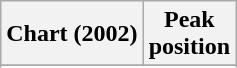<table class="wikitable sortable plainrowheaders" style="text-align:center">
<tr>
<th>Chart (2002)</th>
<th>Peak<br>position</th>
</tr>
<tr>
</tr>
<tr>
</tr>
<tr>
</tr>
</table>
